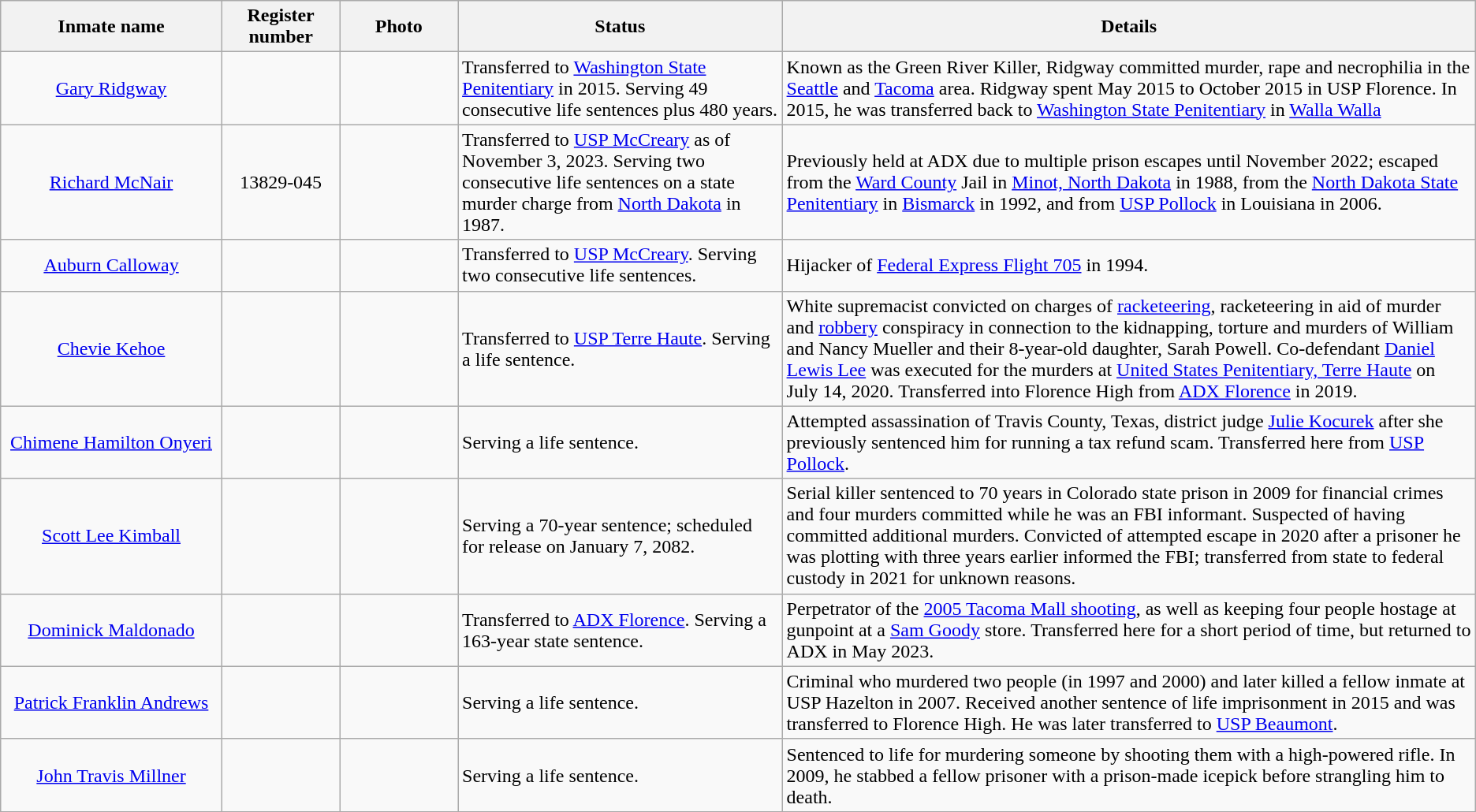<table class="wikitable sortable">
<tr>
<th width=15%>Inmate name</th>
<th width=8%>Register number</th>
<th width=8%>Photo</th>
<th width=22%>Status</th>
<th width=50%>Details</th>
</tr>
<tr>
<td style="text-align:center;"><a href='#'>Gary Ridgway</a></td>
<td style="text-align:center;"></td>
<td style="text-align:center;"></td>
<td>Transferred to <a href='#'>Washington State Penitentiary</a> in 2015. Serving 49 consecutive life sentences plus 480 years.</td>
<td>Known as the Green River Killer, Ridgway committed murder, rape and necrophilia in the <a href='#'>Seattle</a> and <a href='#'>Tacoma</a> area. Ridgway spent May 2015 to October 2015 in USP Florence. In 2015, he was transferred back to <a href='#'>Washington State Penitentiary</a> in <a href='#'>Walla Walla</a></td>
</tr>
<tr>
<td style="text-align:center;"><a href='#'>Richard McNair</a></td>
<td style="text-align:center;">13829-045</td>
<td style="text-align:center;"></td>
<td>Transferred to <a href='#'>USP McCreary</a> as of November 3, 2023. Serving two consecutive life sentences on a state murder charge from <a href='#'>North Dakota</a> in 1987.</td>
<td>Previously held at ADX due to multiple prison escapes until November 2022; escaped from the <a href='#'>Ward County</a> Jail in <a href='#'>Minot, North Dakota</a> in 1988, from the <a href='#'>North Dakota State Penitentiary</a> in <a href='#'>Bismarck</a> in 1992, and from <a href='#'>USP Pollock</a> in Louisiana in 2006.</td>
</tr>
<tr>
<td style="text-align:center;"><a href='#'>Auburn Calloway</a></td>
<td style="text-align:center;"></td>
<td></td>
<td>Transferred to <a href='#'>USP McCreary</a>. Serving two consecutive life sentences.</td>
<td>Hijacker of <a href='#'>Federal Express Flight 705</a> in 1994.</td>
</tr>
<tr>
<td style="text-align:center;"><a href='#'>Chevie Kehoe</a></td>
<td style="text-align:center;"></td>
<td></td>
<td>Transferred to <a href='#'>USP Terre Haute</a>. Serving a life sentence.</td>
<td>White supremacist convicted on charges of <a href='#'>racketeering</a>, racketeering in aid of murder and <a href='#'>robbery</a> conspiracy in connection to the kidnapping, torture and murders of William and Nancy Mueller and their 8-year-old daughter, Sarah Powell. Co-defendant <a href='#'>Daniel Lewis Lee</a> was executed for the murders at <a href='#'>United States Penitentiary, Terre Haute</a> on July 14, 2020. Transferred into Florence High from <a href='#'>ADX Florence</a> in 2019.</td>
</tr>
<tr>
<td style="text-align:center;"><a href='#'>Chimene Hamilton Onyeri</a></td>
<td style="text-align:center;"></td>
<td style="text-align:center;"></td>
<td>Serving a life sentence.</td>
<td>Attempted assassination of Travis County, Texas, district judge <a href='#'>Julie Kocurek</a> after she previously sentenced him for running a tax refund scam. Transferred here from <a href='#'>USP Pollock</a>.</td>
</tr>
<tr>
<td style="text-align:center;"><a href='#'>Scott Lee Kimball</a></td>
<td style="text-align:center;"></td>
<td style="text-align:center;"></td>
<td>Serving a 70-year sentence; scheduled for release on January 7, 2082.</td>
<td>Serial killer sentenced to 70 years in Colorado state prison in 2009 for financial crimes and four murders committed while he was an FBI informant. Suspected of having committed additional murders. Convicted of attempted escape in 2020 after a prisoner he was plotting with three years earlier informed the FBI; transferred from state to federal custody in 2021 for unknown reasons.</td>
</tr>
<tr>
<td style="text-align:center;"><a href='#'>Dominick Maldonado</a></td>
<td style="text-align:center;"></td>
<td></td>
<td>Transferred to <a href='#'>ADX Florence</a>. Serving a 163-year state sentence.</td>
<td>Perpetrator of the <a href='#'>2005 Tacoma Mall shooting</a>, as well as keeping four people hostage at gunpoint at a <a href='#'>Sam Goody</a> store. Transferred here for a short period of time, but returned to ADX in May 2023.</td>
</tr>
<tr>
<td style="text-align:center;"><a href='#'>Patrick Franklin Andrews</a></td>
<td style="text-align:center;"></td>
<td style="text-align:center;"></td>
<td>Serving a life sentence.</td>
<td>Criminal who murdered two people (in 1997 and 2000) and later killed a fellow inmate at USP Hazelton in 2007. Received another sentence of life imprisonment in 2015 and was transferred to Florence High. He was later transferred to <a href='#'>USP Beaumont</a>.</td>
</tr>
<tr>
<td style="text-align:center;"><a href='#'>John Travis Millner</a></td>
<td style="text-align:center;"></td>
<td></td>
<td>Serving a life sentence.</td>
<td>Sentenced to life for murdering someone by shooting them with a high-powered rifle. In 2009, he stabbed a fellow prisoner with a prison-made icepick before strangling him to death.</td>
</tr>
<tr>
</tr>
</table>
